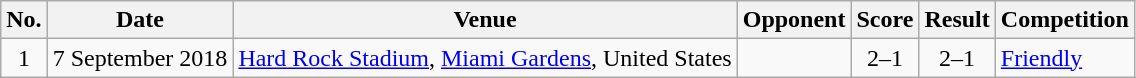<table class="wikitable sortable">
<tr>
<th scope="col">No.</th>
<th scope="col">Date</th>
<th scope="col">Venue</th>
<th scope="col">Opponent</th>
<th scope="col">Score</th>
<th scope="col">Result</th>
<th scope="col">Competition</th>
</tr>
<tr>
<td style="text-align:center">1</td>
<td>7 September 2018</td>
<td><a href='#'>Hard Rock Stadium</a>, <a href='#'>Miami Gardens</a>, United States</td>
<td></td>
<td style="text-align:center">2–1</td>
<td style="text-align:center">2–1</td>
<td><a href='#'>Friendly</a></td>
</tr>
</table>
